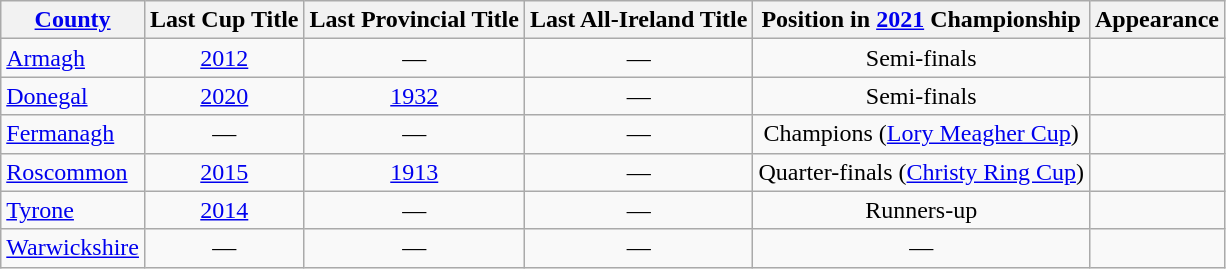<table class="wikitable sortable" style="text-align:center">
<tr>
<th><a href='#'>County</a></th>
<th>Last Cup Title</th>
<th>Last Provincial Title</th>
<th>Last All-Ireland Title</th>
<th>Position in <a href='#'>2021</a> Championship</th>
<th>Appearance</th>
</tr>
<tr>
<td style="text-align:left"> <a href='#'>Armagh</a></td>
<td><a href='#'>2012</a></td>
<td>—</td>
<td>—</td>
<td>Semi-finals</td>
<td></td>
</tr>
<tr>
<td style="text-align:left"> <a href='#'>Donegal</a></td>
<td><a href='#'>2020</a></td>
<td><a href='#'>1932</a></td>
<td>—</td>
<td>Semi-finals</td>
<td></td>
</tr>
<tr>
<td style="text-align:left"> <a href='#'>Fermanagh</a></td>
<td>—</td>
<td>—</td>
<td>—</td>
<td>Champions (<a href='#'>Lory Meagher Cup</a>)</td>
<td></td>
</tr>
<tr>
<td style="text-align:left"> <a href='#'>Roscommon</a></td>
<td><a href='#'>2015</a></td>
<td><a href='#'>1913</a></td>
<td>—</td>
<td>Quarter-finals (<a href='#'>Christy Ring Cup</a>)</td>
<td></td>
</tr>
<tr>
<td style="text-align:left"><a href='#'>Tyrone</a></td>
<td><a href='#'>2014</a></td>
<td>—</td>
<td>—</td>
<td>Runners-up</td>
<td></td>
</tr>
<tr>
<td style="text-align:left"><a href='#'>Warwickshire</a></td>
<td>—</td>
<td>—</td>
<td>—</td>
<td>—</td>
<td></td>
</tr>
</table>
